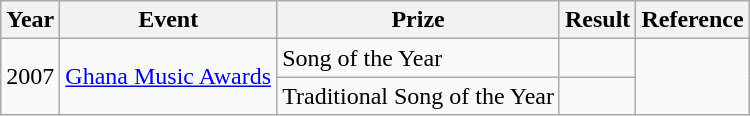<table class="wikitable sortable">
<tr>
<th>Year</th>
<th>Event</th>
<th>Prize</th>
<th>Result</th>
<th>Reference</th>
</tr>
<tr>
<td rowspan="2">2007</td>
<td rowspan="2"><a href='#'>Ghana Music Awards</a></td>
<td>Song of the Year</td>
<td></td>
<td rowspan="2"></td>
</tr>
<tr>
<td>Traditional Song of the Year</td>
<td></td>
</tr>
</table>
